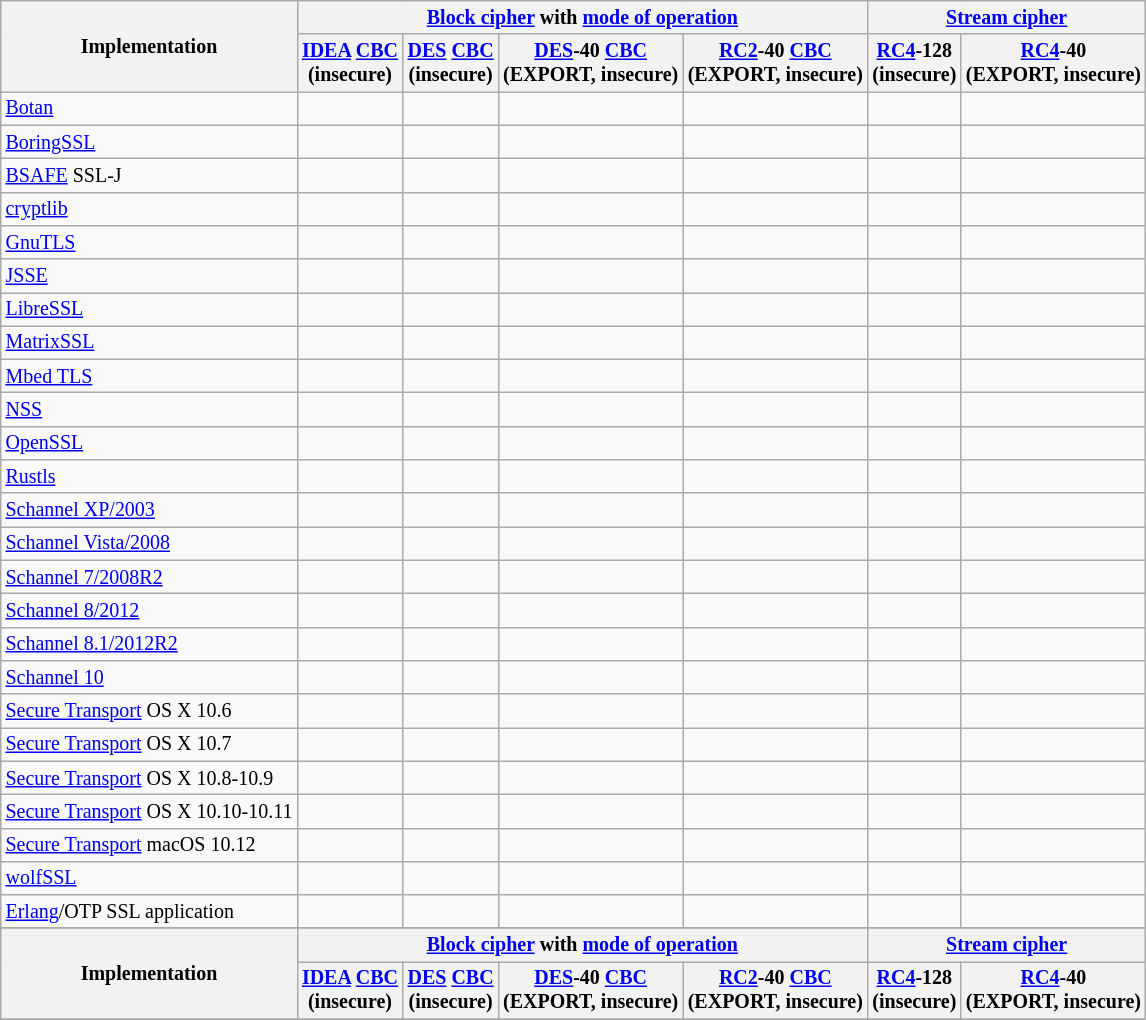<table class="wikitable sortable sort-under" style="text-align: left; font-size: smaller">
<tr>
<th rowspan="2">Implementation</th>
<th colspan="4"><a href='#'>Block cipher</a> with <a href='#'>mode of operation</a></th>
<th colspan="2"><a href='#'>Stream cipher</a></th>
</tr>
<tr>
<th><a href='#'>IDEA</a> <a href='#'>CBC</a><br>(insecure)</th>
<th><a href='#'>DES</a> <a href='#'>CBC</a><br>(insecure)<br></th>
<th><a href='#'>DES</a>-40 <a href='#'>CBC</a><br>(EXPORT, insecure)<br></th>
<th><a href='#'>RC2</a>-40 <a href='#'>CBC</a><br>(EXPORT, insecure)<br></th>
<th><a href='#'>RC4</a>-128<br>(insecure)<br></th>
<th><a href='#'>RC4</a>-40<br>(EXPORT, insecure)<br></th>
</tr>
<tr>
<td><a href='#'>Botan</a></td>
<td></td>
<td></td>
<td></td>
<td></td>
<td></td>
<td></td>
</tr>
<tr>
<td><a href='#'>BoringSSL</a></td>
<td></td>
<td></td>
<td></td>
<td></td>
<td></td>
<td></td>
</tr>
<tr>
<td><a href='#'>BSAFE</a> SSL-J</td>
<td></td>
<td></td>
<td></td>
<td></td>
<td></td>
<td></td>
</tr>
<tr>
<td><a href='#'>cryptlib</a></td>
<td></td>
<td></td>
<td></td>
<td></td>
<td></td>
<td></td>
</tr>
<tr>
<td><a href='#'>GnuTLS</a></td>
<td></td>
<td></td>
<td></td>
<td></td>
<td></td>
<td></td>
</tr>
<tr>
<td><a href='#'>JSSE</a></td>
<td></td>
<td></td>
<td></td>
<td></td>
<td></td>
<td> </td>
</tr>
<tr>
<td><a href='#'>LibreSSL</a></td>
<td></td>
<td></td>
<td></td>
<td></td>
<td></td>
<td></td>
</tr>
<tr>
<td><a href='#'>MatrixSSL</a></td>
<td></td>
<td></td>
<td></td>
<td></td>
<td></td>
<td></td>
</tr>
<tr>
<td><a href='#'>Mbed TLS</a></td>
<td></td>
<td></td>
<td></td>
<td></td>
<td></td>
<td></td>
</tr>
<tr>
<td><a href='#'>NSS</a></td>
<td></td>
<td></td>
<td></td>
<td></td>
<td></td>
<td></td>
</tr>
<tr>
<td><a href='#'>OpenSSL</a></td>
<td></td>
<td></td>
<td></td>
<td></td>
<td></td>
<td></td>
</tr>
<tr>
<td><a href='#'>Rustls</a></td>
<td></td>
<td></td>
<td></td>
<td></td>
<td></td>
<td></td>
</tr>
<tr>
<td><a href='#'>Schannel XP/2003</a></td>
<td></td>
<td></td>
<td></td>
<td></td>
<td></td>
<td></td>
</tr>
<tr>
<td><a href='#'>Schannel Vista/2008</a></td>
<td></td>
<td></td>
<td></td>
<td></td>
<td></td>
<td></td>
</tr>
<tr>
<td><a href='#'>Schannel 7/2008R2</a></td>
<td></td>
<td></td>
<td></td>
<td></td>
<td></td>
<td></td>
</tr>
<tr>
<td><a href='#'>Schannel 8/2012</a></td>
<td></td>
<td></td>
<td></td>
<td></td>
<td></td>
<td></td>
</tr>
<tr>
<td><a href='#'>Schannel 8.1/2012R2</a></td>
<td></td>
<td></td>
<td></td>
<td></td>
<td></td>
<td></td>
</tr>
<tr>
<td><a href='#'>Schannel 10</a></td>
<td></td>
<td></td>
<td></td>
<td></td>
<td></td>
<td></td>
</tr>
<tr>
<td><a href='#'>Secure Transport</a> OS X 10.6</td>
<td></td>
<td></td>
<td></td>
<td></td>
<td></td>
<td></td>
</tr>
<tr>
<td><a href='#'>Secure Transport</a> OS X 10.7</td>
<td></td>
<td></td>
<td></td>
<td></td>
<td></td>
<td></td>
</tr>
<tr>
<td><a href='#'>Secure Transport</a> OS X 10.8-10.9</td>
<td></td>
<td></td>
<td></td>
<td></td>
<td></td>
<td></td>
</tr>
<tr>
<td><a href='#'>Secure Transport</a> OS X 10.10-10.11</td>
<td></td>
<td></td>
<td></td>
<td></td>
<td></td>
<td></td>
</tr>
<tr>
<td><a href='#'>Secure Transport</a> macOS 10.12</td>
<td></td>
<td></td>
<td></td>
<td></td>
<td></td>
<td></td>
</tr>
<tr>
<td><a href='#'>wolfSSL</a></td>
<td></td>
<td></td>
<td></td>
<td></td>
<td></td>
<td></td>
</tr>
<tr>
<td><a href='#'>Erlang</a>/OTP SSL application</td>
<td></td>
<td></td>
<td></td>
<td></td>
<td></td>
<td></td>
</tr>
<tr>
</tr>
<tr class="sortbottom">
</tr>
<tr>
<th rowspan="2">Implementation</th>
<th colspan="4"><a href='#'>Block cipher</a> with <a href='#'>mode of operation</a></th>
<th colspan="2"><a href='#'>Stream cipher</a></th>
</tr>
<tr>
<th><a href='#'>IDEA</a> <a href='#'>CBC</a><br>(insecure)</th>
<th><a href='#'>DES</a> <a href='#'>CBC</a><br>(insecure)<br></th>
<th><a href='#'>DES</a>-40 <a href='#'>CBC</a><br>(EXPORT, insecure)<br></th>
<th><a href='#'>RC2</a>-40 <a href='#'>CBC</a><br>(EXPORT, insecure)<br></th>
<th><a href='#'>RC4</a>-128<br>(insecure)<br></th>
<th><a href='#'>RC4</a>-40<br>(EXPORT, insecure)<br></th>
</tr>
<tr>
</tr>
</table>
